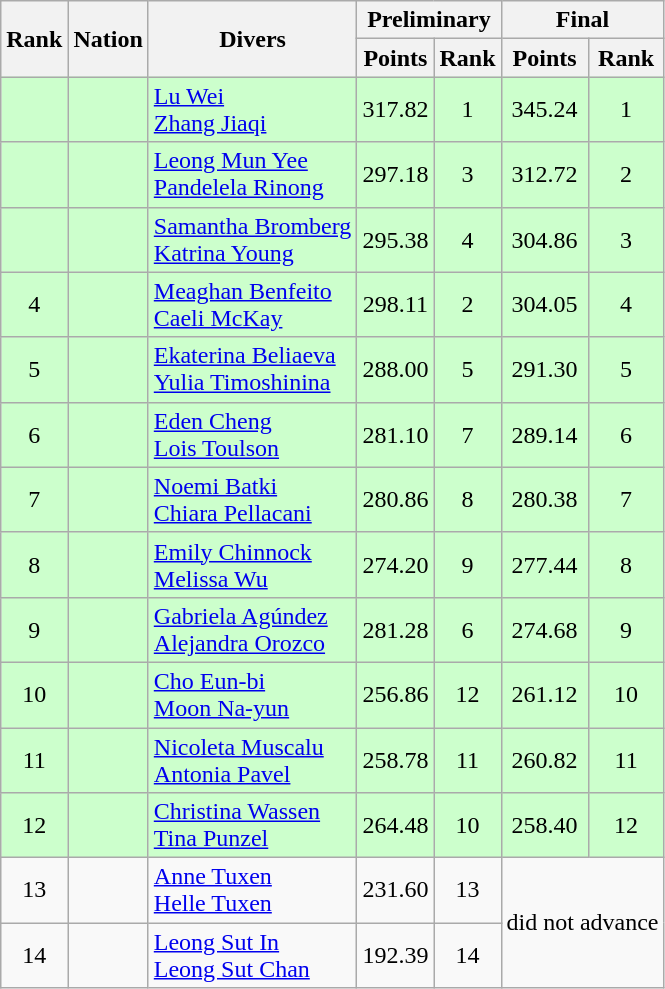<table class="wikitable sortable" style="text-align:center">
<tr>
<th rowspan=2>Rank</th>
<th rowspan=2>Nation</th>
<th rowspan=2>Divers</th>
<th colspan=2>Preliminary</th>
<th colspan=2>Final</th>
</tr>
<tr>
<th>Points</th>
<th>Rank</th>
<th>Points</th>
<th>Rank</th>
</tr>
<tr bgcolor=ccffcc>
<td></td>
<td align=left></td>
<td align=left><a href='#'>Lu Wei</a><br><a href='#'>Zhang Jiaqi</a></td>
<td>317.82</td>
<td>1</td>
<td>345.24</td>
<td>1</td>
</tr>
<tr bgcolor=ccffcc>
<td></td>
<td align=left></td>
<td align=left><a href='#'>Leong Mun Yee</a><br><a href='#'>Pandelela Rinong</a></td>
<td>297.18</td>
<td>3</td>
<td>312.72</td>
<td>2</td>
</tr>
<tr bgcolor=ccffcc>
<td></td>
<td align=left></td>
<td align=left><a href='#'>Samantha Bromberg</a><br><a href='#'>Katrina Young</a></td>
<td>295.38</td>
<td>4</td>
<td>304.86</td>
<td>3</td>
</tr>
<tr bgcolor=ccffcc>
<td>4</td>
<td align=left></td>
<td align=left><a href='#'>Meaghan Benfeito</a><br><a href='#'>Caeli McKay</a></td>
<td>298.11</td>
<td>2</td>
<td>304.05</td>
<td>4</td>
</tr>
<tr bgcolor=ccffcc>
<td>5</td>
<td align=left></td>
<td align=left><a href='#'>Ekaterina Beliaeva</a><br><a href='#'>Yulia Timoshinina</a></td>
<td>288.00</td>
<td>5</td>
<td>291.30</td>
<td>5</td>
</tr>
<tr bgcolor=ccffcc>
<td>6</td>
<td align=left></td>
<td align=left><a href='#'>Eden Cheng</a><br><a href='#'>Lois Toulson</a></td>
<td>281.10</td>
<td>7</td>
<td>289.14</td>
<td>6</td>
</tr>
<tr bgcolor=ccffcc>
<td>7</td>
<td align=left></td>
<td align=left><a href='#'>Noemi Batki</a><br><a href='#'>Chiara Pellacani</a></td>
<td>280.86</td>
<td>8</td>
<td>280.38</td>
<td>7</td>
</tr>
<tr bgcolor=ccffcc>
<td>8</td>
<td align=left></td>
<td align=left><a href='#'>Emily Chinnock</a><br><a href='#'>Melissa Wu</a></td>
<td>274.20</td>
<td>9</td>
<td>277.44</td>
<td>8</td>
</tr>
<tr bgcolor=ccffcc>
<td>9</td>
<td align=left></td>
<td align=left><a href='#'>Gabriela Agúndez</a><br><a href='#'>Alejandra Orozco</a></td>
<td>281.28</td>
<td>6</td>
<td>274.68</td>
<td>9</td>
</tr>
<tr bgcolor=ccffcc>
<td>10</td>
<td align=left></td>
<td align=left><a href='#'>Cho Eun-bi</a><br><a href='#'>Moon Na-yun</a></td>
<td>256.86</td>
<td>12</td>
<td>261.12</td>
<td>10</td>
</tr>
<tr bgcolor=ccffcc>
<td>11</td>
<td align=left></td>
<td align=left><a href='#'>Nicoleta Muscalu</a><br><a href='#'>Antonia Pavel</a></td>
<td>258.78</td>
<td>11</td>
<td>260.82</td>
<td>11</td>
</tr>
<tr bgcolor=ccffcc>
<td>12</td>
<td align=left></td>
<td align=left><a href='#'>Christina Wassen</a><br><a href='#'>Tina Punzel</a></td>
<td>264.48</td>
<td>10</td>
<td>258.40</td>
<td>12</td>
</tr>
<tr>
<td>13</td>
<td align=left></td>
<td align=left><a href='#'>Anne Tuxen</a><br><a href='#'>Helle Tuxen</a></td>
<td>231.60</td>
<td>13</td>
<td colspan=2 rowspan=2>did not advance</td>
</tr>
<tr>
<td>14</td>
<td align=left></td>
<td align=left><a href='#'>Leong Sut In</a><br><a href='#'>Leong Sut Chan</a></td>
<td>192.39</td>
<td>14</td>
</tr>
</table>
